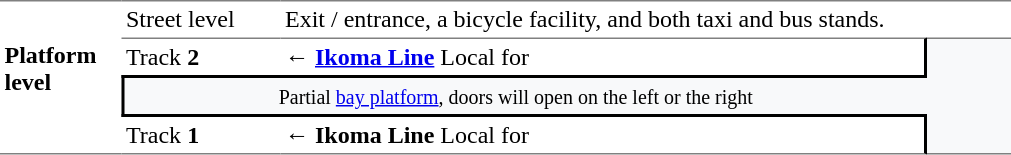<table border=0 cellspacing=0 cellpadding=3>
<tr>
<td style="border-top: 1px solid gray;" width=75></td>
<td style="border-top: 1px solid gray;" valign=top width=100>Street level</td>
<td style="border-top: 1px solid gray;" valign=top width=425>Exit / entrance, a bicycle facility, and both taxi and bus stands.</td>
<td style="border-top: 1px solid gray;" width=50></td>
</tr>
<tr>
<td style="border-bottom: 1px solid gray;" rowspan=4 valign=top><strong>Platform level</strong></td>
<td style="border-top: 1px solid gray;">Track <strong>2</strong></td>
<td style="border-top: 1px solid gray; border-right: 2px solid black;">←  <strong><a href='#'>Ikoma Line</a></strong>  Local for </td>
<td style="border-top: 1px solid gray; background-color: #f8f9fa;"></td>
</tr>
<tr>
<td style="border-top: 2px solid black; border-left: 2px solid black; border-bottom: 2px solid black; background-color: #f8f9fa;text-align:center;" colspan=2><small>Partial <a href='#'>bay platform</a>, doors will open on the left or the right    </small></td>
<td style="background-color: #f8f9fa;"></td>
</tr>
<tr>
<td style="border-bottom: 1px solid gray;">Track <strong>1</strong></td>
<td style="border-bottom: 1px solid gray; border-right: 2px solid black">←  <strong>Ikoma Line</strong>  Local for </td>
<td style="border-bottom: 1px solid gray; background-color: #f8f9fa;"> </td>
</tr>
</table>
